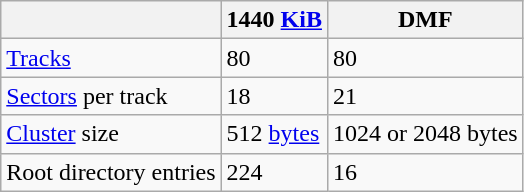<table class="wikitable">
<tr>
<th></th>
<th align=center>1440 <a href='#'>KiB</a></th>
<th align=center>DMF</th>
</tr>
<tr>
<td><a href='#'>Tracks</a></td>
<td>80</td>
<td>80</td>
</tr>
<tr>
<td><a href='#'>Sectors</a> per track</td>
<td>18</td>
<td>21</td>
</tr>
<tr>
<td><a href='#'>Cluster</a> size</td>
<td>512 <a href='#'>bytes</a></td>
<td>1024 or 2048 bytes</td>
</tr>
<tr>
<td>Root directory entries</td>
<td>224</td>
<td>16</td>
</tr>
</table>
